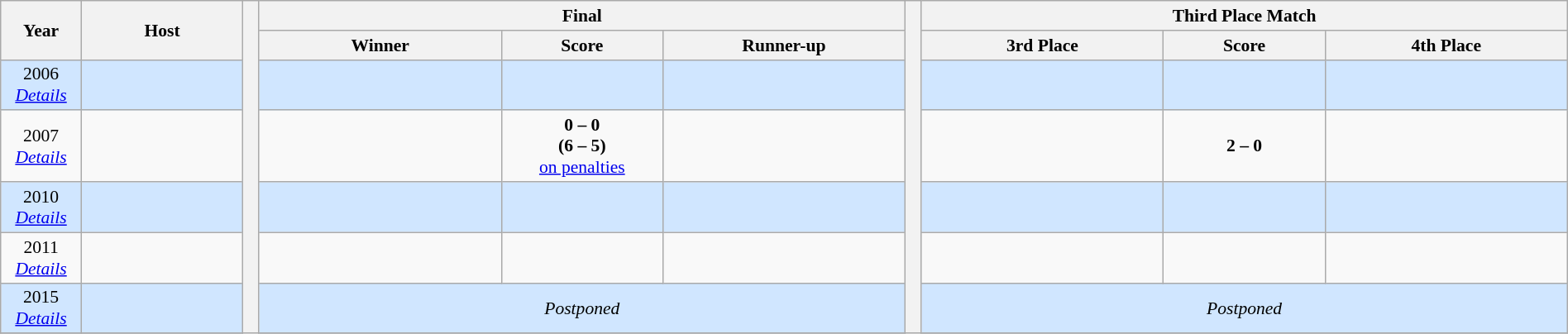<table class="wikitable" style="font-size: 90%; text-align: center; width: 100%;">
<tr>
<th rowspan="2" width="5%">Year</th>
<th rowspan="2" width="10%">Host</th>
<th width="1%" rowspan="8"></th>
<th colspan="3">Final</th>
<th width="1%" rowspan="8"></th>
<th colspan="3">Third Place Match</th>
</tr>
<tr>
<th width="15%">Winner</th>
<th width="10%">Score</th>
<th width="15%">Runner-up</th>
<th width="15%">3rd Place</th>
<th width="10%">Score</th>
<th width="15%">4th Place</th>
</tr>
<tr style="background: #D0E6FF;">
<td>2006<br><em><a href='#'>Details</a></em></td>
<td align=left></td>
<td><strong> </strong></td>
<td></td>
<td></td>
<td></td>
<td></td>
<td></td>
</tr>
<tr>
<td>2007<br><em><a href='#'>Details</a></em></td>
<td align=left></td>
<td><strong> </strong></td>
<td><strong>0 – 0</strong> <br> <strong>(6 – 5)</strong> <br><a href='#'>on penalties</a></td>
<td></td>
<td></td>
<td><strong>2 – 0</strong></td>
<td></td>
</tr>
<tr style="background: #D0E6FF;">
<td>2010<br><em><a href='#'>Details</a></em></td>
<td align=left></td>
<td><strong> </strong></td>
<td></td>
<td></td>
<td></td>
<td></td>
<td></td>
</tr>
<tr>
<td>2011<br><em><a href='#'>Details</a></em></td>
<td align=left></td>
<td><strong></strong></td>
<td></td>
<td></td>
<td></td>
<td></td>
<td></td>
</tr>
<tr style="background: #D0E6FF;">
<td>2015<br><em><a href='#'>Details</a></em></td>
<td align=left></td>
<td colspan=3><em>Postponed</em></td>
<td colspan=3><em>Postponed</em></td>
</tr>
<tr>
</tr>
</table>
